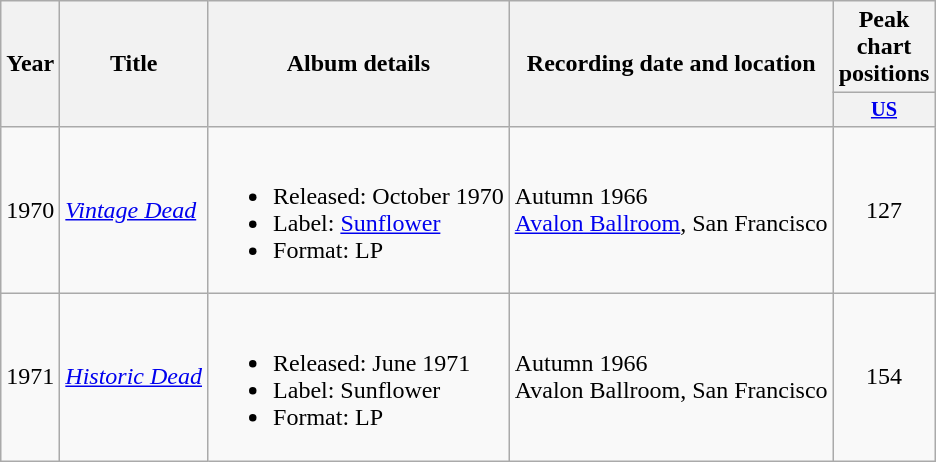<table class="wikitable">
<tr>
<th scope="col" rowspan="2">Year</th>
<th scope="col" rowspan="2">Title</th>
<th scope="col" rowspan="2">Album details</th>
<th scope="col" rowspan="2">Recording date and location</th>
<th scope="col">Peak chart positions</th>
</tr>
<tr>
<th scope="col" style="width:3em;font-size:85%"><a href='#'>US</a><br></th>
</tr>
<tr>
<td>1970</td>
<td><em><a href='#'>Vintage Dead</a></em></td>
<td><br><ul><li>Released: October 1970</li><li>Label: <a href='#'>Sunflower</a></li><li>Format: LP</li></ul></td>
<td>Autumn 1966 <br> <a href='#'>Avalon Ballroom</a>, San Francisco</td>
<td style="text-align:center;">127</td>
</tr>
<tr>
<td>1971</td>
<td><em><a href='#'>Historic Dead</a></em></td>
<td><br><ul><li>Released: June 1971</li><li>Label: Sunflower</li><li>Format: LP</li></ul></td>
<td>Autumn 1966 <br> Avalon Ballroom, San Francisco</td>
<td style="text-align:center;">154</td>
</tr>
</table>
